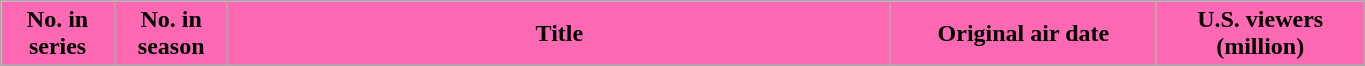<table class="wikitable plainrowheaders" style="width:72%;">
<tr>
<th scope="col" style="background-color: #FF69B4; color: #000000; width:6%;">No. in<br>series</th>
<th scope="col" style="background-color: #FF69B4; color: #000000; width:6%;">No. in<br>season</th>
<th scope="col" style="background-color: #FF69B4; color: #000000; width:35%;">Title</th>
<th scope="col" style="background-color: #FF69B4; color: #000000; width:14%;">Original air date</th>
<th scope="col" style="background-color: #FF69B4; color: #000000; width:11%;">U.S. viewers<br>(million)</th>
</tr>
<tr>
</tr>
</table>
